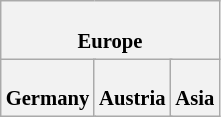<table class="wikitable plainrowheaders" style="background:#fff; font-size:86%; line-height:16px; border:grey solid 1px; border-collapse:collapse;">
<tr>
<th colspan="6"><br>Europe
</th>
</tr>
<tr>
<th colspan=2><br>Germany
</th>
<th colspan=2><br>Austria
</th>
<th colspan=2><br>Asia
</th>
</tr>
</table>
